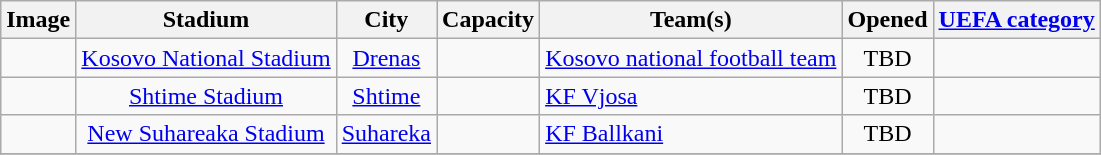<table class="wikitable sortable" style="text-align:center;">
<tr>
<th class=unsortable>Image</th>
<th>Stadium</th>
<th>City</th>
<th>Capacity</th>
<th>Team(s)</th>
<th>Opened</th>
<th><a href='#'>UEFA category</a></th>
</tr>
<tr>
<td></td>
<td><a href='#'>Kosovo National Stadium</a></td>
<td><a href='#'>Drenas</a></td>
<td></td>
<td align="left"><a href='#'>Kosovo national football team</a><br></td>
<td>TBD</td>
<td></td>
</tr>
<tr>
<td></td>
<td><a href='#'>Shtime Stadium</a></td>
<td><a href='#'>Shtime</a></td>
<td></td>
<td align="left"><a href='#'>KF Vjosa</a><br></td>
<td>TBD</td>
<td></td>
</tr>
<tr>
<td></td>
<td><a href='#'>New Suhareaka Stadium</a></td>
<td><a href='#'>Suhareka</a></td>
<td></td>
<td align="left"><a href='#'>KF Ballkani</a><br></td>
<td>TBD</td>
<td></td>
</tr>
<tr>
</tr>
</table>
